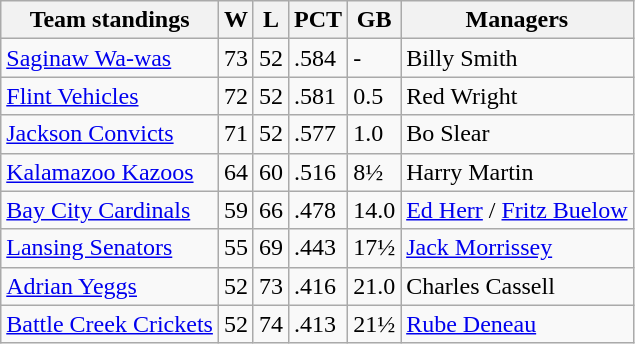<table class="wikitable">
<tr>
<th>Team standings</th>
<th>W</th>
<th>L</th>
<th>PCT</th>
<th>GB</th>
<th>Managers</th>
</tr>
<tr>
<td><a href='#'>Saginaw Wa-was</a></td>
<td>73</td>
<td>52</td>
<td>.584</td>
<td>-</td>
<td>Billy Smith</td>
</tr>
<tr>
<td><a href='#'>Flint Vehicles</a></td>
<td>72</td>
<td>52</td>
<td>.581</td>
<td>0.5</td>
<td>Red Wright</td>
</tr>
<tr>
<td><a href='#'>Jackson Convicts</a></td>
<td>71</td>
<td>52</td>
<td>.577</td>
<td>1.0</td>
<td>Bo Slear</td>
</tr>
<tr>
<td><a href='#'>Kalamazoo Kazoos</a></td>
<td>64</td>
<td>60</td>
<td>.516</td>
<td>8½</td>
<td>Harry Martin</td>
</tr>
<tr>
<td><a href='#'>Bay City Cardinals</a></td>
<td>59</td>
<td>66</td>
<td>.478</td>
<td>14.0</td>
<td><a href='#'>Ed Herr</a> / <a href='#'>Fritz Buelow</a></td>
</tr>
<tr>
<td><a href='#'>Lansing Senators</a></td>
<td>55</td>
<td>69</td>
<td>.443</td>
<td>17½</td>
<td><a href='#'>Jack Morrissey</a></td>
</tr>
<tr>
<td><a href='#'>Adrian Yeggs</a></td>
<td>52</td>
<td>73</td>
<td>.416</td>
<td>21.0</td>
<td>Charles Cassell</td>
</tr>
<tr>
<td><a href='#'>Battle Creek Crickets</a></td>
<td>52</td>
<td>74</td>
<td>.413</td>
<td>21½</td>
<td><a href='#'>Rube Deneau</a></td>
</tr>
</table>
